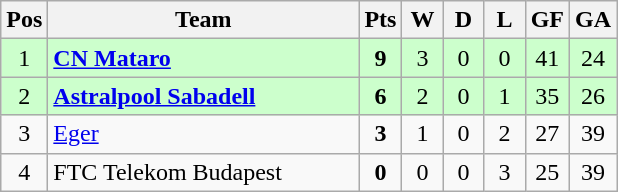<table class="wikitable" style="text-align:center;">
<tr>
<th>Pos</th>
<th width="200">Team</th>
<th width="20">Pts</th>
<th width="20">W</th>
<th width="20">D</th>
<th width="20">L</th>
<th width="20">GF</th>
<th width="20">GA</th>
</tr>
<tr bgcolor="ccffcc" align="center">
<td>1</td>
<td align="left"><strong> <a href='#'>CN Mataro</a></strong></td>
<td><strong>9</strong></td>
<td>3</td>
<td>0</td>
<td>0</td>
<td>41</td>
<td>24</td>
</tr>
<tr bgcolor="ccffcc" align="center">
<td>2</td>
<td align="left"><strong> <a href='#'>Astralpool Sabadell</a></strong></td>
<td><strong>6</strong></td>
<td>2</td>
<td>0</td>
<td>1</td>
<td>35</td>
<td>26</td>
</tr>
<tr align="center">
<td>3</td>
<td align="left"><strong></strong> <a href='#'>Eger</a></td>
<td><strong>3</strong></td>
<td>1</td>
<td>0</td>
<td>2</td>
<td>27</td>
<td>39</td>
</tr>
<tr align="center">
<td>4</td>
<td align="left"><strong></strong> FTC Telekom Budapest</td>
<td><strong>0</strong></td>
<td>0</td>
<td>0</td>
<td>3</td>
<td>25</td>
<td>39</td>
</tr>
</table>
